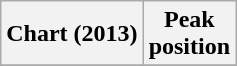<table class="wikitable sortable plainrowheaders" style="text-align:center">
<tr>
<th scope="col">Chart (2013)</th>
<th scope="col">Peak<br>position</th>
</tr>
<tr>
</tr>
</table>
